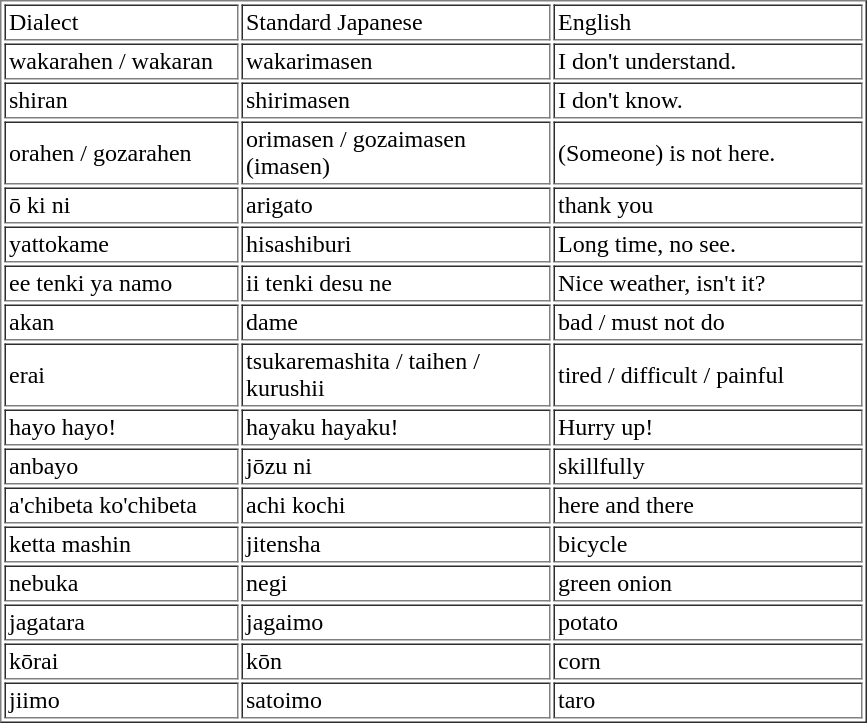<table border="1" cellpadding="2">
<tr>
<td width="150pt">Dialect</td>
<td width="200pt">Standard Japanese</td>
<td width="200pt">English</td>
</tr>
<tr>
<td>wakarahen / wakaran</td>
<td>wakarimasen</td>
<td>I don't understand.</td>
</tr>
<tr>
<td>shiran</td>
<td>shirimasen</td>
<td>I don't know.</td>
</tr>
<tr>
<td>orahen / gozarahen</td>
<td>orimasen / gozaimasen (imasen)</td>
<td>(Someone) is not here.</td>
</tr>
<tr>
<td>ō ki ni</td>
<td>arigato</td>
<td>thank you</td>
</tr>
<tr>
<td>yattokame</td>
<td>hisashiburi</td>
<td>Long time, no see.</td>
</tr>
<tr>
<td>ee tenki ya namo</td>
<td>ii tenki desu ne</td>
<td>Nice weather, isn't it?</td>
</tr>
<tr>
<td>akan</td>
<td>dame</td>
<td>bad / must not do</td>
</tr>
<tr>
<td>erai</td>
<td>tsukaremashita / taihen / kurushii</td>
<td>tired / difficult / painful</td>
</tr>
<tr>
<td>hayo hayo!</td>
<td>hayaku hayaku!</td>
<td>Hurry up!</td>
</tr>
<tr>
<td>anbayo</td>
<td>jōzu ni</td>
<td>skillfully</td>
</tr>
<tr>
<td>a'chibeta ko'chibeta</td>
<td>achi kochi</td>
<td>here and there</td>
</tr>
<tr>
<td>ketta mashin</td>
<td>jitensha</td>
<td>bicycle</td>
</tr>
<tr>
<td>nebuka</td>
<td>negi</td>
<td>green onion</td>
</tr>
<tr>
<td>jagatara</td>
<td>jagaimo</td>
<td>potato</td>
</tr>
<tr>
<td>kōrai</td>
<td>kōn</td>
<td>corn</td>
</tr>
<tr>
<td>jiimo</td>
<td>satoimo</td>
<td>taro</td>
</tr>
</table>
